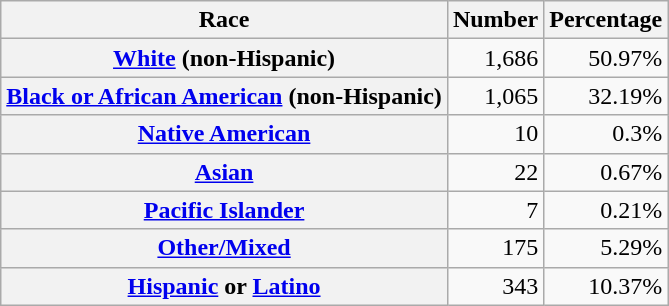<table class="wikitable" style="text-align:right">
<tr>
<th scope="col">Race</th>
<th scope="col">Number</th>
<th scope="col">Percentage</th>
</tr>
<tr>
<th scope="row"><a href='#'>White</a> (non-Hispanic)</th>
<td>1,686</td>
<td>50.97%</td>
</tr>
<tr>
<th scope="row"><a href='#'>Black or African American</a> (non-Hispanic)</th>
<td>1,065</td>
<td>32.19%</td>
</tr>
<tr>
<th scope="row"><a href='#'>Native American</a></th>
<td>10</td>
<td>0.3%</td>
</tr>
<tr>
<th scope="row"><a href='#'>Asian</a></th>
<td>22</td>
<td>0.67%</td>
</tr>
<tr>
<th scope="row"><a href='#'>Pacific Islander</a></th>
<td>7</td>
<td>0.21%</td>
</tr>
<tr>
<th scope="row"><a href='#'>Other/Mixed</a></th>
<td>175</td>
<td>5.29%</td>
</tr>
<tr>
<th scope="row"><a href='#'>Hispanic</a> or <a href='#'>Latino</a></th>
<td>343</td>
<td>10.37%</td>
</tr>
</table>
